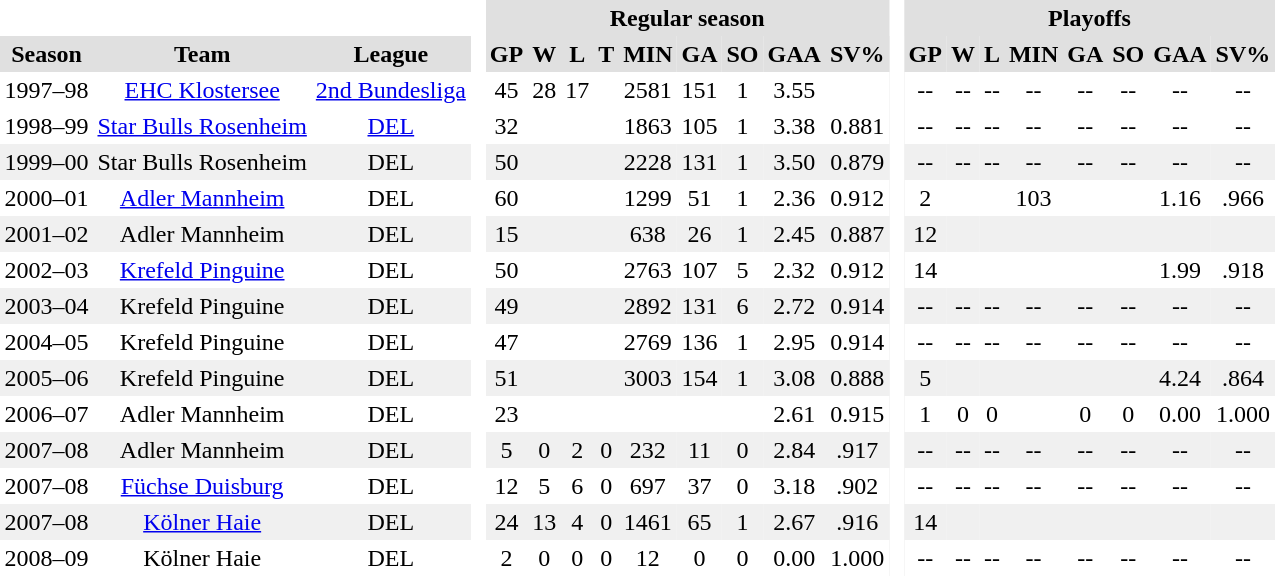<table BORDER="0" CELLPADDING="3" CELLSPACING="0">
<tr ALIGN="center" bgcolor="#e0e0e0">
<th align="center" colspan="3" bgcolor="#ffffff"> </th>
<th align="center" rowspan="99" bgcolor="#ffffff"> </th>
<th align="center" colspan="9" bgcolor="#e0e0e0">Regular season</th>
<th align="center" rowspan="99" bgcolor="#ffffff"> </th>
<th align="center" colspan="8" bgcolor="#e0e0e0">Playoffs</th>
</tr>
<tr ALIGN="center" bgcolor="#e0e0e0">
<th>Season</th>
<th>Team</th>
<th>League</th>
<th>GP</th>
<th>W</th>
<th>L</th>
<th>T</th>
<th>MIN</th>
<th>GA</th>
<th>SO</th>
<th>GAA</th>
<th>SV%</th>
<th>GP</th>
<th>W</th>
<th>L</th>
<th>MIN</th>
<th>GA</th>
<th>SO</th>
<th>GAA</th>
<th>SV%</th>
</tr>
<tr ALIGN="center">
<td>1997–98</td>
<td><a href='#'>EHC Klostersee</a></td>
<td><a href='#'>2nd Bundesliga</a></td>
<td>45</td>
<td>28</td>
<td>17</td>
<td></td>
<td>2581</td>
<td>151</td>
<td>1</td>
<td>3.55</td>
<td></td>
<td>--</td>
<td>--</td>
<td>--</td>
<td>--</td>
<td>--</td>
<td>--</td>
<td>--</td>
<td>--</td>
</tr>
<tr ALIGN="center">
<td>1998–99</td>
<td><a href='#'>Star Bulls Rosenheim</a></td>
<td><a href='#'>DEL</a></td>
<td>32</td>
<td></td>
<td></td>
<td></td>
<td>1863</td>
<td>105</td>
<td>1</td>
<td>3.38</td>
<td>0.881</td>
<td>--</td>
<td>--</td>
<td>--</td>
<td>--</td>
<td>--</td>
<td>--</td>
<td>--</td>
<td>--</td>
</tr>
<tr ALIGN="center" bgcolor="#f0f0f0">
<td>1999–00</td>
<td>Star Bulls Rosenheim</td>
<td>DEL</td>
<td>50</td>
<td></td>
<td></td>
<td></td>
<td>2228</td>
<td>131</td>
<td>1</td>
<td>3.50</td>
<td>0.879</td>
<td>--</td>
<td>--</td>
<td>--</td>
<td>--</td>
<td>--</td>
<td>--</td>
<td>--</td>
<td>--</td>
</tr>
<tr ALIGN="center">
<td>2000–01</td>
<td><a href='#'>Adler Mannheim</a></td>
<td>DEL</td>
<td>60</td>
<td></td>
<td></td>
<td></td>
<td>1299</td>
<td>51</td>
<td>1</td>
<td>2.36</td>
<td>0.912</td>
<td>2</td>
<td></td>
<td></td>
<td>103</td>
<td></td>
<td></td>
<td>1.16</td>
<td>.966</td>
</tr>
<tr ALIGN="center" bgcolor="#f0f0f0">
<td>2001–02</td>
<td>Adler Mannheim</td>
<td>DEL</td>
<td>15</td>
<td></td>
<td></td>
<td></td>
<td>638</td>
<td>26</td>
<td>1</td>
<td>2.45</td>
<td>0.887</td>
<td>12</td>
<td></td>
<td></td>
<td></td>
<td></td>
<td></td>
<td></td>
<td></td>
</tr>
<tr ALIGN="center">
<td>2002–03</td>
<td><a href='#'>Krefeld Pinguine</a></td>
<td>DEL</td>
<td>50</td>
<td></td>
<td></td>
<td></td>
<td>2763</td>
<td>107</td>
<td>5</td>
<td>2.32</td>
<td>0.912</td>
<td>14</td>
<td></td>
<td></td>
<td></td>
<td></td>
<td></td>
<td>1.99</td>
<td>.918</td>
</tr>
<tr ALIGN="center" bgcolor="#f0f0f0">
<td>2003–04</td>
<td>Krefeld Pinguine</td>
<td>DEL</td>
<td>49</td>
<td></td>
<td></td>
<td></td>
<td>2892</td>
<td>131</td>
<td>6</td>
<td>2.72</td>
<td>0.914</td>
<td>--</td>
<td>--</td>
<td>--</td>
<td>--</td>
<td>--</td>
<td>--</td>
<td>--</td>
<td>--</td>
</tr>
<tr ALIGN="center">
<td>2004–05</td>
<td>Krefeld Pinguine</td>
<td>DEL</td>
<td>47</td>
<td></td>
<td></td>
<td></td>
<td>2769</td>
<td>136</td>
<td>1</td>
<td>2.95</td>
<td>0.914</td>
<td>--</td>
<td>--</td>
<td>--</td>
<td>--</td>
<td>--</td>
<td>--</td>
<td>--</td>
<td>--</td>
</tr>
<tr ALIGN="center" bgcolor="#f0f0f0">
<td>2005–06</td>
<td>Krefeld Pinguine</td>
<td>DEL</td>
<td>51</td>
<td></td>
<td></td>
<td></td>
<td>3003</td>
<td>154</td>
<td>1</td>
<td>3.08</td>
<td>0.888</td>
<td>5</td>
<td></td>
<td></td>
<td></td>
<td></td>
<td></td>
<td>4.24</td>
<td>.864</td>
</tr>
<tr ALIGN="center">
<td>2006–07</td>
<td>Adler Mannheim</td>
<td>DEL</td>
<td>23</td>
<td></td>
<td></td>
<td></td>
<td></td>
<td></td>
<td></td>
<td>2.61</td>
<td>0.915</td>
<td>1</td>
<td>0</td>
<td>0</td>
<td></td>
<td>0</td>
<td>0</td>
<td>0.00</td>
<td>1.000</td>
</tr>
<tr ALIGN="center" bgcolor="#f0f0f0">
<td>2007–08</td>
<td>Adler Mannheim</td>
<td>DEL</td>
<td>5</td>
<td>0</td>
<td>2</td>
<td>0</td>
<td>232</td>
<td>11</td>
<td>0</td>
<td>2.84</td>
<td>.917</td>
<td>--</td>
<td>--</td>
<td>--</td>
<td>--</td>
<td>--</td>
<td>--</td>
<td>--</td>
<td>--</td>
</tr>
<tr ALIGN="center">
<td>2007–08</td>
<td><a href='#'>Füchse Duisburg</a></td>
<td>DEL</td>
<td>12</td>
<td>5</td>
<td>6</td>
<td>0</td>
<td>697</td>
<td>37</td>
<td>0</td>
<td>3.18</td>
<td>.902</td>
<td>--</td>
<td>--</td>
<td>--</td>
<td>--</td>
<td>--</td>
<td>--</td>
<td>--</td>
<td>--</td>
</tr>
<tr ALIGN="center" bgcolor="#f0f0f0">
<td>2007–08</td>
<td><a href='#'>Kölner Haie</a></td>
<td>DEL</td>
<td>24</td>
<td>13</td>
<td>4</td>
<td>0</td>
<td>1461</td>
<td>65</td>
<td>1</td>
<td>2.67</td>
<td>.916</td>
<td>14</td>
<td></td>
<td></td>
<td></td>
<td></td>
<td></td>
<td></td>
<td></td>
</tr>
<tr ALIGN="center">
<td>2008–09</td>
<td>Kölner Haie</td>
<td>DEL</td>
<td>2</td>
<td>0</td>
<td>0</td>
<td>0</td>
<td>12</td>
<td>0</td>
<td>0</td>
<td>0.00</td>
<td>1.000</td>
<td>--</td>
<td>--</td>
<td>--</td>
<td>--</td>
<td>--</td>
<td>--</td>
<td>--</td>
<td>--</td>
</tr>
</table>
